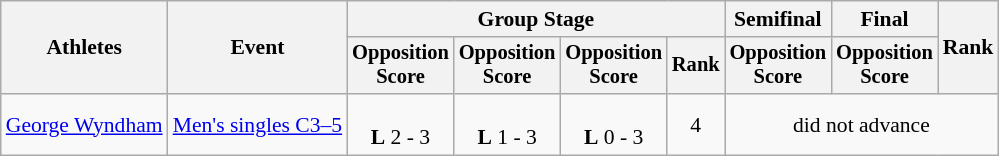<table class="wikitable" style="font-size:90%; text-align:center">
<tr>
<th rowspan=2>Athletes</th>
<th rowspan=2>Event</th>
<th colspan=4>Group Stage</th>
<th>Semifinal</th>
<th>Final</th>
<th rowspan=2>Rank</th>
</tr>
<tr style="font-size:95%">
<th>Opposition<br>Score</th>
<th>Opposition<br>Score</th>
<th>Opposition<br>Score</th>
<th>Rank</th>
<th>Opposition<br>Score</th>
<th>Opposition<br>Score</th>
</tr>
<tr>
<td align=left><a href='#'>George Wyndham</a></td>
<td align=left><a href='#'>Men's singles C3–5</a></td>
<td><br><strong>L</strong> 2 - 3</td>
<td><br><strong>L</strong> 1 - 3</td>
<td><br><strong>L</strong> 0 - 3</td>
<td>4</td>
<td colspan=3>did not advance</td>
</tr>
</table>
